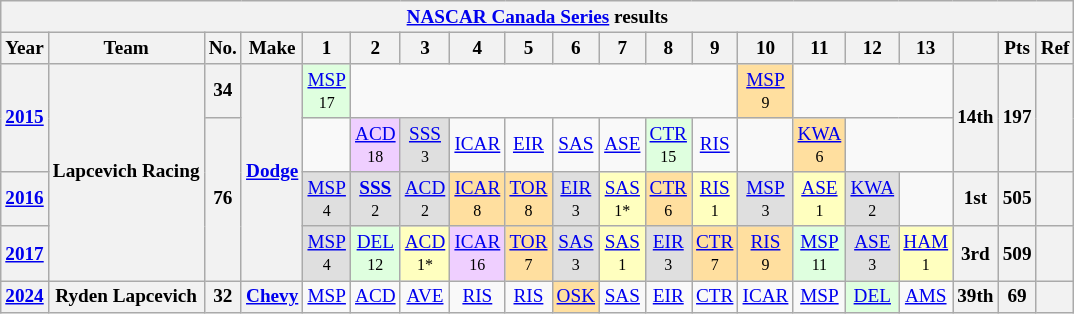<table class="wikitable" style="text-align:center; font-size:80%">
<tr>
<th colspan=45><a href='#'>NASCAR Canada Series</a> results</th>
</tr>
<tr>
<th>Year</th>
<th>Team</th>
<th>No.</th>
<th>Make</th>
<th>1</th>
<th>2</th>
<th>3</th>
<th>4</th>
<th>5</th>
<th>6</th>
<th>7</th>
<th>8</th>
<th>9</th>
<th>10</th>
<th>11</th>
<th>12</th>
<th>13</th>
<th></th>
<th>Pts</th>
<th>Ref</th>
</tr>
<tr>
<th rowspan=2><a href='#'>2015</a></th>
<th rowspan=4>Lapcevich Racing</th>
<th>34</th>
<th rowspan=4><a href='#'>Dodge</a></th>
<td style="background:#DFFFDF;"><a href='#'>MSP</a><br><small>17</small></td>
<td colspan=8></td>
<td style="background:#FFDF9F;"><a href='#'>MSP</a><br><small>9</small></td>
<td colspan=3></td>
<th rowspan=2>14th</th>
<th rowspan=2>197</th>
<th rowspan=2></th>
</tr>
<tr>
<th rowspan=3>76</th>
<td></td>
<td style="background:#EFCFFF;"><a href='#'>ACD</a><br><small>18</small></td>
<td style="background:#DFDFDF;"><a href='#'>SSS</a><br><small>3</small></td>
<td><a href='#'>ICAR</a></td>
<td><a href='#'>EIR</a></td>
<td><a href='#'>SAS</a></td>
<td><a href='#'>ASE</a></td>
<td style="background:#DFFFDF;"><a href='#'>CTR</a><br><small>15</small></td>
<td><a href='#'>RIS</a></td>
<td></td>
<td style="background:#FFDF9F;"><a href='#'>KWA</a><br><small>6</small></td>
<td colspan=2></td>
</tr>
<tr>
<th><a href='#'>2016</a></th>
<td style="background:#DFDFDF;"><a href='#'>MSP</a><br><small>4</small></td>
<td style="background:#DFDFDF;"><strong><a href='#'>SSS</a></strong><br><small>2</small></td>
<td style="background:#DFDFDF;"><a href='#'>ACD</a><br><small>2</small></td>
<td style="background:#FFDF9F;"><a href='#'>ICAR</a><br><small>8</small></td>
<td style="background:#FFDF9F;"><a href='#'>TOR</a><br><small>8</small></td>
<td style="background:#DFDFDF;"><a href='#'>EIR</a><br><small>3</small></td>
<td style="background:#FFFFBF;"><a href='#'>SAS</a><br><small>1*</small></td>
<td style="background:#FFDF9F;"><a href='#'>CTR</a><br><small>6</small></td>
<td style="background:#FFFFBF;"><a href='#'>RIS</a><br><small>1</small></td>
<td style="background:#DFDFDF;"><a href='#'>MSP</a><br><small>3</small></td>
<td style="background:#FFFFBF;"><a href='#'>ASE</a><br><small>1</small></td>
<td style="background:#DFDFDF;"><a href='#'>KWA</a><br><small>2</small></td>
<td></td>
<th>1st</th>
<th>505</th>
<th></th>
</tr>
<tr>
<th><a href='#'>2017</a></th>
<td style="background:#DFDFDF;"><a href='#'>MSP</a><br><small>4</small></td>
<td style="background:#DFFFDF;"><a href='#'>DEL</a><br><small>12</small></td>
<td style="background:#FFFFBF;"><a href='#'>ACD</a><br><small>1*</small></td>
<td style="background:#EFCFFF;"><a href='#'>ICAR</a><br><small>16</small></td>
<td style="background:#FFDF9F;"><a href='#'>TOR</a><br><small>7</small></td>
<td style="background:#DFDFDF;"><a href='#'>SAS</a><br><small>3</small></td>
<td style="background:#FFFFBF;"><a href='#'>SAS</a><br><small>1</small></td>
<td style="background:#DFDFDF;"><a href='#'>EIR</a><br><small>3</small></td>
<td style="background:#FFDF9F;"><a href='#'>CTR</a><br><small>7</small></td>
<td style="background:#FFDF9F;"><a href='#'>RIS</a><br><small>9</small></td>
<td style="background:#DFFFDF;"><a href='#'>MSP</a><br><small>11</small></td>
<td style="background:#DFDFDF;"><a href='#'>ASE</a><br><small>3</small></td>
<td style="background:#FFFFBF;"><a href='#'>HAM</a><br><small>1</small></td>
<th>3rd</th>
<th>509</th>
<th></th>
</tr>
<tr>
<th><a href='#'>2024</a></th>
<th>Ryden Lapcevich</th>
<th>32</th>
<th><a href='#'>Chevy</a></th>
<td><a href='#'>MSP</a></td>
<td><a href='#'>ACD</a></td>
<td><a href='#'>AVE</a></td>
<td><a href='#'>RIS</a></td>
<td><a href='#'>RIS</a></td>
<td style="background:#FFDF9F;"><a href='#'>OSK</a><br></td>
<td><a href='#'>SAS</a></td>
<td><a href='#'>EIR</a></td>
<td><a href='#'>CTR</a></td>
<td><a href='#'>ICAR</a></td>
<td><a href='#'>MSP</a></td>
<td style="background:#DFFFDF;"><a href='#'>DEL</a><br></td>
<td><a href='#'>AMS</a></td>
<th>39th</th>
<th>69</th>
<th></th>
</tr>
</table>
